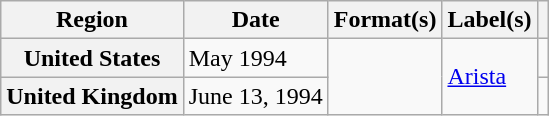<table class="wikitable plainrowheaders">
<tr>
<th scope="col">Region</th>
<th scope="col">Date</th>
<th scope="col">Format(s)</th>
<th scope="col">Label(s)</th>
<th scope="col"></th>
</tr>
<tr>
<th scope="row">United States</th>
<td>May 1994</td>
<td rowspan="2"></td>
<td rowspan="2"><a href='#'>Arista</a></td>
<td></td>
</tr>
<tr>
<th scope="row">United Kingdom</th>
<td>June 13, 1994</td>
<td></td>
</tr>
</table>
